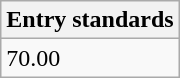<table class="wikitable" border="1" align="upright">
<tr>
<th>Entry standards</th>
</tr>
<tr>
<td>70.00</td>
</tr>
</table>
